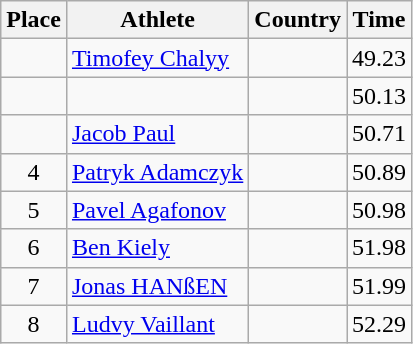<table class="wikitable">
<tr>
<th>Place</th>
<th>Athlete</th>
<th>Country</th>
<th>Time</th>
</tr>
<tr>
<td align=center></td>
<td><a href='#'>Timofey Chalyy</a></td>
<td></td>
<td>49.23</td>
</tr>
<tr>
<td align=center></td>
<td></td>
<td></td>
<td>50.13</td>
</tr>
<tr>
<td align=center></td>
<td><a href='#'>Jacob Paul</a></td>
<td></td>
<td>50.71</td>
</tr>
<tr>
<td align=center>4</td>
<td><a href='#'>Patryk Adamczyk</a></td>
<td></td>
<td>50.89</td>
</tr>
<tr>
<td align=center>5</td>
<td><a href='#'>Pavel Agafonov</a></td>
<td></td>
<td>50.98</td>
</tr>
<tr>
<td align=center>6</td>
<td><a href='#'>Ben Kiely</a></td>
<td></td>
<td>51.98</td>
</tr>
<tr>
<td align=center>7</td>
<td><a href='#'>Jonas HANßEN</a></td>
<td></td>
<td>51.99</td>
</tr>
<tr>
<td align=center>8</td>
<td><a href='#'>Ludvy Vaillant</a></td>
<td></td>
<td>52.29</td>
</tr>
</table>
